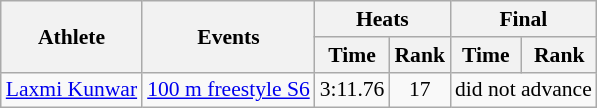<table class=wikitable style="font-size:90%">
<tr>
<th rowspan=2>Athlete</th>
<th rowspan=2>Events</th>
<th colspan="2">Heats</th>
<th colspan="2">Final</th>
</tr>
<tr>
<th scope="col">Time</th>
<th scope="col">Rank</th>
<th scope="col">Time</th>
<th scope="col">Rank</th>
</tr>
<tr align=center>
<td align=left><a href='#'>Laxmi Kunwar</a></td>
<td align=left><a href='#'>100 m freestyle S6</a></td>
<td>3:11.76</td>
<td>17</td>
<td colspan=2>did not advance</td>
</tr>
</table>
